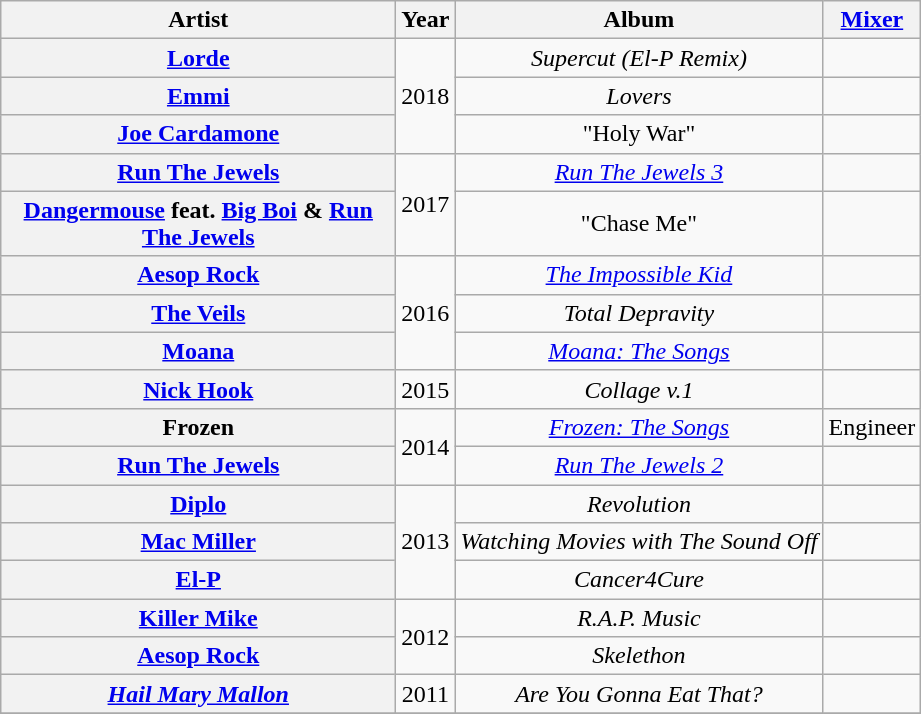<table class="wikitable plainrowheaders" style="text-align:center;">
<tr>
<th scope="col" style="width:16em;">Artist</th>
<th scope="col">Year</th>
<th scope="col">Album</th>
<th scope="col"><a href='#'>Mixer</a></th>
</tr>
<tr>
<th scope="row"><a href='#'>Lorde</a></th>
<td rowspan="3">2018</td>
<td><em>Supercut (El-P Remix)</em></td>
<td></td>
</tr>
<tr>
<th scope="row"><a href='#'>Emmi</a></th>
<td><em>Lovers</em></td>
<td></td>
</tr>
<tr>
<th scope="row"><a href='#'>Joe Cardamone</a></th>
<td>"Holy War"</td>
<td></td>
</tr>
<tr>
<th scope="row"><a href='#'>Run The Jewels</a></th>
<td rowspan="2">2017</td>
<td><em><a href='#'>Run The Jewels 3</a></em></td>
<td></td>
</tr>
<tr>
<th scope="row"><a href='#'>Dangermouse</a> feat. <a href='#'>Big Boi</a> & <a href='#'>Run The Jewels</a></th>
<td>"Chase Me"</td>
<td></td>
</tr>
<tr>
<th scope="row"><a href='#'>Aesop Rock</a></th>
<td rowspan="3">2016</td>
<td><em><a href='#'>The Impossible Kid</a></em></td>
<td></td>
</tr>
<tr>
<th scope="row"><a href='#'>The Veils</a></th>
<td><em>Total Depravity</em></td>
<td></td>
</tr>
<tr>
<th scope="row"><a href='#'>Moana</a></th>
<td><em><a href='#'>Moana: The Songs</a></em></td>
<td></td>
</tr>
<tr>
<th scope="row"><a href='#'>Nick Hook</a></th>
<td rowspan="1">2015</td>
<td><em>Collage v.1</em></td>
<td></td>
</tr>
<tr>
<th scope="row">Frozen</th>
<td rowspan="2">2014</td>
<td><em><a href='#'>Frozen: The Songs</a></em></td>
<td>Engineer</td>
</tr>
<tr>
<th scope="row"><a href='#'>Run The Jewels</a></th>
<td><em><a href='#'>Run The Jewels 2</a></em></td>
<td></td>
</tr>
<tr>
<th scope="row"><a href='#'>Diplo</a></th>
<td rowspan="3">2013</td>
<td><em>Revolution</em></td>
<td></td>
</tr>
<tr>
<th scope="row"><a href='#'>Mac Miller</a></th>
<td><em>Watching Movies with The Sound Off</em></td>
<td></td>
</tr>
<tr>
<th scope="row"><a href='#'>El-P</a></th>
<td><em>Cancer4Cure</em></td>
<td></td>
</tr>
<tr>
<th scope="row"><a href='#'>Killer Mike</a></th>
<td rowspan="2">2012</td>
<td><em>R.A.P. Music</em></td>
<td></td>
</tr>
<tr>
<th scope="row"><a href='#'>Aesop Rock</a></th>
<td><em>Skelethon</em></td>
<td></td>
</tr>
<tr>
<th scope="row"><em><a href='#'>Hail Mary Mallon</a></em></th>
<td rowspan="1">2011</td>
<td><em>Are You Gonna Eat That?</em></td>
<td></td>
</tr>
<tr>
</tr>
</table>
